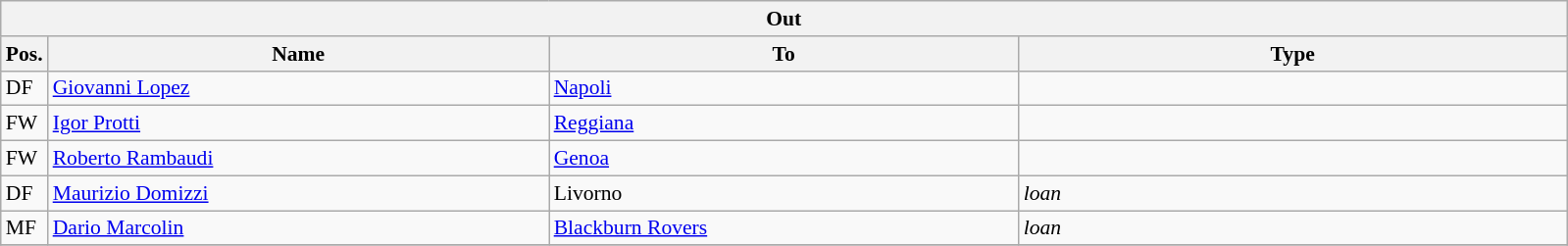<table class="wikitable" style="font-size:90%;">
<tr>
<th colspan="4">Out</th>
</tr>
<tr>
<th width=3%>Pos.</th>
<th width=32%>Name</th>
<th width=30%>To</th>
<th width=35%>Type</th>
</tr>
<tr>
<td>DF</td>
<td><a href='#'>Giovanni Lopez</a></td>
<td><a href='#'>Napoli</a></td>
<td></td>
</tr>
<tr>
<td>FW</td>
<td><a href='#'>Igor Protti</a></td>
<td><a href='#'>Reggiana</a></td>
<td></td>
</tr>
<tr>
<td>FW</td>
<td><a href='#'>Roberto Rambaudi</a></td>
<td><a href='#'>Genoa</a></td>
<td></td>
</tr>
<tr>
<td>DF</td>
<td><a href='#'>Maurizio Domizzi</a></td>
<td>Livorno</td>
<td><em>loan</em></td>
</tr>
<tr>
<td>MF</td>
<td><a href='#'>Dario Marcolin</a></td>
<td><a href='#'>Blackburn Rovers</a></td>
<td><em>loan</em></td>
</tr>
<tr>
</tr>
</table>
